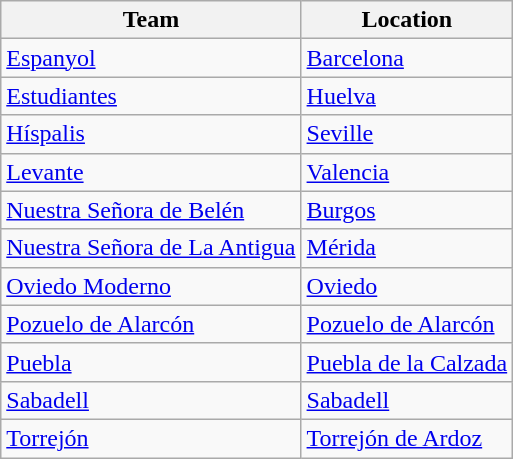<table class="wikitable sortable">
<tr>
<th>Team</th>
<th>Location</th>
</tr>
<tr>
<td><a href='#'>Espanyol</a></td>
<td><a href='#'>Barcelona</a></td>
</tr>
<tr>
<td><a href='#'>Estudiantes</a></td>
<td><a href='#'>Huelva</a></td>
</tr>
<tr>
<td><a href='#'>Híspalis</a></td>
<td><a href='#'>Seville</a></td>
</tr>
<tr>
<td><a href='#'>Levante</a></td>
<td><a href='#'>Valencia</a></td>
</tr>
<tr>
<td><a href='#'>Nuestra Señora de Belén</a></td>
<td><a href='#'>Burgos</a></td>
</tr>
<tr>
<td><a href='#'>Nuestra Señora de La Antigua</a></td>
<td><a href='#'>Mérida</a></td>
</tr>
<tr>
<td><a href='#'>Oviedo Moderno</a></td>
<td><a href='#'>Oviedo</a></td>
</tr>
<tr>
<td><a href='#'>Pozuelo de Alarcón</a></td>
<td><a href='#'>Pozuelo de Alarcón</a></td>
</tr>
<tr>
<td><a href='#'>Puebla</a></td>
<td><a href='#'>Puebla de la Calzada</a></td>
</tr>
<tr>
<td><a href='#'>Sabadell</a></td>
<td><a href='#'>Sabadell</a></td>
</tr>
<tr>
<td><a href='#'>Torrejón</a></td>
<td><a href='#'>Torrejón de Ardoz</a></td>
</tr>
</table>
